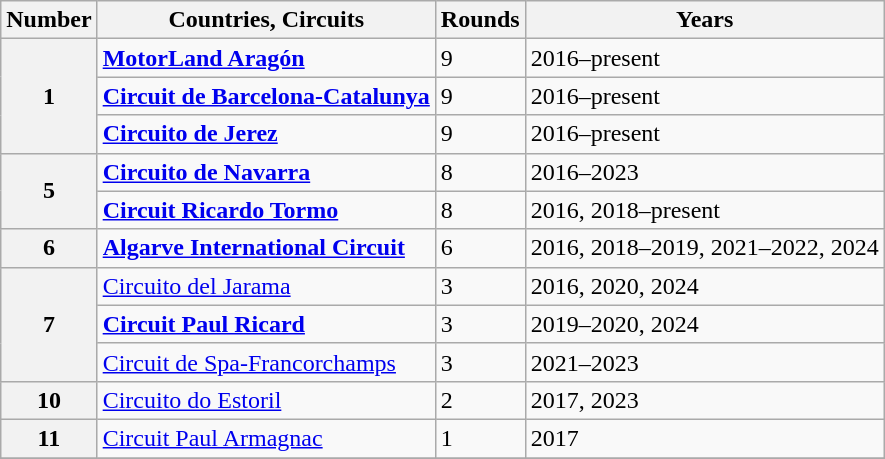<table class="wikitable" style="text-align=center">
<tr>
<th>Number</th>
<th>Countries, Circuits</th>
<th>Rounds</th>
<th>Years</th>
</tr>
<tr>
<th rowspan="3">1</th>
<td> <strong><a href='#'>MotorLand Aragón</a></strong></td>
<td>9</td>
<td>2016–present</td>
</tr>
<tr>
<td> <strong><a href='#'>Circuit de Barcelona-Catalunya</a></strong></td>
<td>9</td>
<td>2016–present</td>
</tr>
<tr>
<td> <strong><a href='#'>Circuito de Jerez</a></strong></td>
<td>9</td>
<td>2016–present</td>
</tr>
<tr>
<th rowspan="2">5</th>
<td> <strong><a href='#'>Circuito de Navarra</a></strong></td>
<td>8</td>
<td>2016–2023</td>
</tr>
<tr>
<td> <strong><a href='#'>Circuit Ricardo Tormo</a></strong></td>
<td>8</td>
<td>2016, 2018–present</td>
</tr>
<tr>
<th>6</th>
<td> <strong><a href='#'>Algarve International Circuit</a></strong></td>
<td>6</td>
<td>2016, 2018–2019, 2021–2022, 2024</td>
</tr>
<tr>
<th rowspan="3">7</th>
<td> <a href='#'>Circuito del Jarama</a></td>
<td>3</td>
<td>2016, 2020, 2024</td>
</tr>
<tr>
<td> <strong><a href='#'>Circuit Paul Ricard</a></strong></td>
<td>3</td>
<td>2019–2020, 2024</td>
</tr>
<tr>
<td> <a href='#'>Circuit de Spa-Francorchamps</a></td>
<td>3</td>
<td>2021–2023</td>
</tr>
<tr>
<th>10</th>
<td> <a href='#'>Circuito do Estoril</a></td>
<td>2</td>
<td>2017, 2023</td>
</tr>
<tr>
<th>11</th>
<td> <a href='#'>Circuit Paul Armagnac</a></td>
<td>1</td>
<td>2017</td>
</tr>
<tr>
</tr>
</table>
